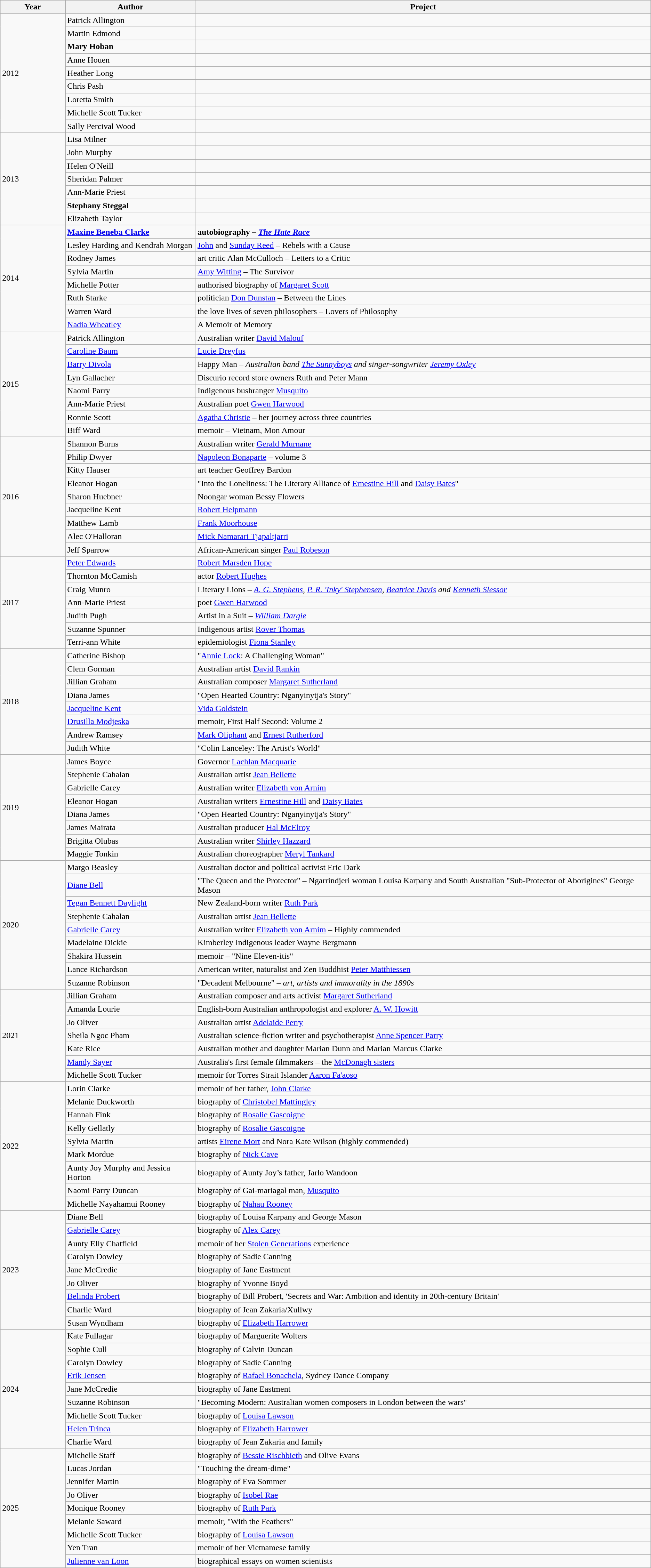<table class="wikitable">
<tr>
<th width="10%">Year</th>
<th>Author</th>
<th>Project</th>
</tr>
<tr>
<td rowspan="9">2012</td>
<td>Patrick Allington</td>
<td></td>
</tr>
<tr>
<td>Martin Edmond</td>
<td></td>
</tr>
<tr>
<td><strong>Mary Hoban</strong></td>
<td></td>
</tr>
<tr>
<td>Anne Houen</td>
<td></td>
</tr>
<tr>
<td>Heather Long</td>
<td></td>
</tr>
<tr>
<td>Chris Pash</td>
<td></td>
</tr>
<tr>
<td>Loretta Smith</td>
<td></td>
</tr>
<tr>
<td>Michelle Scott Tucker</td>
<td></td>
</tr>
<tr>
<td>Sally Percival Wood</td>
<td></td>
</tr>
<tr>
<td rowspan="7">2013</td>
<td>Lisa Milner</td>
<td></td>
</tr>
<tr>
<td>John Murphy</td>
<td></td>
</tr>
<tr>
<td>Helen O'Neill</td>
<td></td>
</tr>
<tr>
<td>Sheridan Palmer</td>
<td></td>
</tr>
<tr>
<td>Ann-Marie Priest</td>
<td></td>
</tr>
<tr>
<td><strong>Stephany Steggal</strong></td>
<td></td>
</tr>
<tr>
<td>Elizabeth Taylor</td>
<td></td>
</tr>
<tr>
<td rowspan="8">2014</td>
<td><strong><a href='#'>Maxine Beneba Clarke</a></strong></td>
<td><strong>autobiography – <em><a href='#'>The Hate Race</a><strong><em></td>
</tr>
<tr>
<td>Lesley Harding and Kendrah Morgan</td>
<td><a href='#'>John</a> and <a href='#'>Sunday Reed</a> – </em>Rebels with a Cause<em></td>
</tr>
<tr>
<td>Rodney James</td>
<td>art critic Alan McCulloch – </em>Letters to a Critic<em></td>
</tr>
<tr>
<td>Sylvia Martin</td>
<td><a href='#'>Amy Witting</a> – </em>The Survivor<em></td>
</tr>
<tr>
<td>Michelle Potter</td>
<td>authorised biography of <a href='#'>Margaret Scott</a></td>
</tr>
<tr>
<td>Ruth Starke</td>
<td>politician <a href='#'>Don Dunstan</a> – </em>Between the Lines<em></td>
</tr>
<tr>
<td>Warren Ward</td>
<td>the love lives of seven philosophers –  </em>Lovers of Philosophy<em></td>
</tr>
<tr>
<td><a href='#'>Nadia Wheatley</a></td>
<td></em>A Memoir of Memory<em></td>
</tr>
<tr>
<td rowspan="8">2015</td>
<td>Patrick Allington</td>
<td>Australian writer <a href='#'>David Malouf</a></td>
</tr>
<tr>
<td></strong><a href='#'>Caroline Baum</a><strong></td>
<td></strong><a href='#'>Lucie Dreyfus</a><strong></td>
</tr>
<tr>
<td><a href='#'>Barry Divola</a></td>
<td></em>Happy Man<em> – Australian band <a href='#'>The Sunnyboys</a> and singer-songwriter <a href='#'>Jeremy Oxley</a></td>
</tr>
<tr>
<td>Lyn Gallacher</td>
<td>Discurio record store owners Ruth and Peter Mann</td>
</tr>
<tr>
<td>Naomi Parry</td>
<td>Indigenous bushranger <a href='#'>Musquito</a></td>
</tr>
<tr>
<td>Ann-Marie Priest</td>
<td>Australian poet <a href='#'>Gwen Harwood</a></td>
</tr>
<tr>
<td>Ronnie Scott</td>
<td><a href='#'>Agatha Christie</a> – her journey across three countries</td>
</tr>
<tr>
<td>Biff Ward</td>
<td>memoir – </em>Vietnam, Mon Amour<em></td>
</tr>
<tr>
<td rowspan="9">2016</td>
<td>Shannon Burns</td>
<td>Australian writer <a href='#'>Gerald Murnane</a></td>
</tr>
<tr>
<td>Philip Dwyer</td>
<td><a href='#'>Napoleon Bonaparte</a> – volume 3</td>
</tr>
<tr>
<td>Kitty Hauser</td>
<td>art teacher Geoffrey Bardon</td>
</tr>
<tr>
<td>Eleanor Hogan</td>
<td>"Into the Loneliness: The Literary Alliance of <a href='#'>Ernestine Hill</a> and <a href='#'>Daisy Bates</a>"</td>
</tr>
<tr>
<td>Sharon Huebner</td>
<td>Noongar woman Bessy Flowers</td>
</tr>
<tr>
<td>Jacqueline Kent</td>
<td><a href='#'>Robert Helpmann</a></td>
</tr>
<tr>
<td></strong>Matthew Lamb<strong></td>
<td></strong><a href='#'>Frank Moorhouse</a><strong></td>
</tr>
<tr>
<td>Alec O'Halloran</td>
<td><a href='#'>Mick Namarari Tjapaltjarri</a></td>
</tr>
<tr>
<td>Jeff Sparrow</td>
<td>African-American singer <a href='#'>Paul Robeson</a></td>
</tr>
<tr>
<td rowspan="7">2017</td>
<td><a href='#'>Peter Edwards</a></td>
<td><a href='#'>Robert Marsden Hope</a></td>
</tr>
<tr>
<td>Thornton McCamish</td>
<td>actor <a href='#'>Robert Hughes</a></td>
</tr>
<tr>
<td>Craig Munro</td>
<td></em>Literary Lions –<em> <a href='#'>A. G. Stephens</a>, <a href='#'>P. R. 'Inky' Stephensen</a>, <a href='#'>Beatrice Davis</a> and <a href='#'>Kenneth Slessor</a></td>
</tr>
<tr>
<td></strong>Ann-Marie Priest<strong></td>
<td></strong>poet <a href='#'>Gwen Harwood</a><strong></td>
</tr>
<tr>
<td>Judith Pugh</td>
<td></em>Artist in a Suit –<em> <a href='#'>William Dargie</a></td>
</tr>
<tr>
<td>Suzanne Spunner</td>
<td>Indigenous artist <a href='#'>Rover Thomas</a></td>
</tr>
<tr>
<td>Terri-ann White</td>
<td>epidemiologist <a href='#'>Fiona Stanley</a></td>
</tr>
<tr>
<td rowspan="8">2018</td>
<td>Catherine Bishop</td>
<td>"<a href='#'>Annie Lock</a>: A Challenging Woman"</td>
</tr>
<tr>
<td>Clem Gorman</td>
<td>Australian artist <a href='#'>David Rankin</a></td>
</tr>
<tr>
<td>Jillian Graham</td>
<td>Australian composer <a href='#'>Margaret Sutherland</a></td>
</tr>
<tr>
<td>Diana James</td>
<td>"Open Hearted Country: Nganyinytja's Story"</td>
</tr>
<tr>
<td></strong><a href='#'>Jacqueline Kent</a><strong></td>
<td></strong><a href='#'>Vida Goldstein</a><strong></td>
</tr>
<tr>
<td><a href='#'>Drusilla Modjeska</a></td>
<td>memoir, </em>First Half Second: Volume 2<em></td>
</tr>
<tr>
<td>Andrew Ramsey</td>
<td><a href='#'>Mark Oliphant</a> and <a href='#'>Ernest Rutherford</a></td>
</tr>
<tr>
<td>Judith White</td>
<td>"Colin Lanceley: The Artist's World"</td>
</tr>
<tr>
<td rowspan="8">2019</td>
<td>James Boyce</td>
<td>Governor <a href='#'>Lachlan Macquarie</a></td>
</tr>
<tr>
<td>Stephenie Cahalan</td>
<td>Australian artist <a href='#'>Jean Bellette</a></td>
</tr>
<tr>
<td>Gabrielle Carey</td>
<td>Australian writer <a href='#'>Elizabeth von Arnim</a></td>
</tr>
<tr>
<td></strong>Eleanor Hogan<strong></td>
<td></strong>Australian writers <a href='#'>Ernestine Hill</a> and <a href='#'>Daisy Bates</a><strong></td>
</tr>
<tr>
<td>Diana James</td>
<td>"Open Hearted Country: Nganyinytja's Story"</td>
</tr>
<tr>
<td>James Mairata</td>
<td>Australian producer <a href='#'>Hal McElroy</a></td>
</tr>
<tr>
<td>Brigitta Olubas</td>
<td>Australian writer <a href='#'>Shirley Hazzard</a></td>
</tr>
<tr>
<td>Maggie Tonkin</td>
<td>Australian choreographer <a href='#'>Meryl Tankard</a></td>
</tr>
<tr>
<td rowspan="9">2020</td>
<td>Margo Beasley</td>
<td>Australian doctor and political activist Eric Dark</td>
</tr>
<tr>
<td><a href='#'>Diane Bell</a></td>
<td>"The Queen and the Protector" – Ngarrindjeri woman Louisa Karpany and South Australian "Sub-Protector of Aborigines" George Mason</td>
</tr>
<tr>
<td><a href='#'>Tegan Bennett Daylight</a></td>
<td>New Zealand-born writer <a href='#'>Ruth Park</a></td>
</tr>
<tr>
<td>Stephenie Cahalan</td>
<td>Australian artist <a href='#'>Jean Bellette</a></td>
</tr>
<tr>
<td><a href='#'>Gabrielle Carey</a></td>
<td>Australian writer <a href='#'>Elizabeth von Arnim</a> – Highly commended</td>
</tr>
<tr>
<td>Madelaine Dickie</td>
<td>Kimberley Indigenous leader Wayne Bergmann</td>
</tr>
<tr>
<td>Shakira Hussein</td>
<td>memoir – "Nine Eleven-itis"</td>
</tr>
<tr>
<td></strong>Lance Richardson<strong></td>
<td></strong>American writer, naturalist and Zen Buddhist <a href='#'>Peter Matthiessen</a><strong></td>
</tr>
<tr>
<td>Suzanne Robinson</td>
<td>"Decadent Melbourne" </em>–<em> art, artists and immorality in the 1890s</td>
</tr>
<tr>
<td rowspan="7">2021</td>
<td>Jillian Graham</td>
<td>Australian composer and arts activist <a href='#'>Margaret Sutherland</a></td>
</tr>
<tr>
<td>Amanda Lourie</td>
<td>English-born Australian anthropologist and explorer <a href='#'>A. W. Howitt</a></td>
</tr>
<tr>
<td>Jo Oliver</td>
<td>Australian artist <a href='#'>Adelaide Perry</a></td>
</tr>
<tr>
<td>Sheila Ngoc Pham</td>
<td>Australian science-fiction writer and psychotherapist <a href='#'>Anne Spencer Parry</a></td>
</tr>
<tr>
<td>Kate Rice</td>
<td>Australian mother and daughter Marian Dunn and Marian Marcus Clarke</td>
</tr>
<tr>
<td></strong><a href='#'>Mandy Sayer</a><strong></td>
<td></strong>Australia's first female filmmakers – the <a href='#'>McDonagh sisters</a><strong></td>
</tr>
<tr>
<td>Michelle Scott Tucker</td>
<td>memoir for Torres Strait Islander <a href='#'>Aaron Fa'aoso</a></td>
</tr>
<tr>
<td rowspan="9">2022</td>
<td>Lorin Clarke</td>
<td>memoir of her father, <a href='#'>John Clarke</a></td>
</tr>
<tr>
<td>Melanie Duckworth</td>
<td>biography of <a href='#'>Christobel Mattingley</a></td>
</tr>
<tr>
<td>Hannah Fink</td>
<td>biography of <a href='#'>Rosalie Gascoigne</a></td>
</tr>
<tr>
<td>Kelly Gellatly</td>
<td>biography of <a href='#'>Rosalie Gascoigne</a></td>
</tr>
<tr>
<td>Sylvia Martin</td>
<td>artists <a href='#'>Eirene Mort</a> and Nora Kate Wilson (highly commended)</td>
</tr>
<tr>
<td>Mark Mordue</td>
<td>biography of <a href='#'>Nick Cave</a></td>
</tr>
<tr>
<td>Aunty Joy Murphy and Jessica Horton</td>
<td>biography of Aunty Joy’s father, Jarlo Wandoon</td>
</tr>
<tr>
<td></strong>Naomi Parry Duncan<strong></td>
<td></strong>biography of Gai-mariagal man, <a href='#'>Musquito</a><strong></td>
</tr>
<tr>
<td>Michelle Nayahamui Rooney</td>
<td>biography of <a href='#'>Nahau Rooney</a></td>
</tr>
<tr>
<td rowspan="9">2023</td>
<td></strong>Diane Bell<strong></td>
<td></strong>biography of Louisa Karpany and George Mason<strong></td>
</tr>
<tr>
<td><a href='#'>Gabrielle Carey</a></td>
<td>biography of <a href='#'>Alex Carey</a></td>
</tr>
<tr>
<td>Aunty Elly Chatfield</td>
<td>memoir of her <a href='#'>Stolen Generations</a> experience</td>
</tr>
<tr>
<td>Carolyn Dowley</td>
<td>biography of Sadie Canning</td>
</tr>
<tr>
<td>Jane McCredie</td>
<td>biography of Jane Eastment</td>
</tr>
<tr>
<td>Jo Oliver</td>
<td>biography of Yvonne Boyd</td>
</tr>
<tr>
<td><a href='#'>Belinda Probert</a></td>
<td>biography of Bill Probert, 'Secrets and War: Ambition and identity in 20th-century Britain'</td>
</tr>
<tr>
<td>Charlie Ward</td>
<td>biography of Jean Zakaria/Xullwy</td>
</tr>
<tr>
<td>Susan Wyndham</td>
<td>biography of <a href='#'>Elizabeth Harrower</a></td>
</tr>
<tr>
<td rowspan="9">2024</td>
<td></strong>Kate Fullagar<strong></td>
<td></strong>biography of Marguerite Wolters<strong></td>
</tr>
<tr>
<td>Sophie Cull</td>
<td>biography of Calvin Duncan</td>
</tr>
<tr>
<td>Carolyn Dowley</td>
<td>biography of Sadie Canning</td>
</tr>
<tr>
<td><a href='#'>Erik Jensen</a></td>
<td>biography of <a href='#'>Rafael Bonachela</a>, Sydney Dance Company</td>
</tr>
<tr>
<td>Jane McCredie</td>
<td>biography of Jane Eastment</td>
</tr>
<tr>
<td>Suzanne Robinson</td>
<td>"Becoming Modern: Australian women composers in London between the wars"</td>
</tr>
<tr>
<td>Michelle Scott Tucker</td>
<td>biography of <a href='#'>Louisa Lawson</a></td>
</tr>
<tr>
<td><a href='#'>Helen Trinca</a></td>
<td>biography of <a href='#'>Elizabeth Harrower</a></td>
</tr>
<tr>
<td>Charlie Ward</td>
<td>biography of Jean Zakaria and family</td>
</tr>
<tr>
<td rowspan="9">2025</td>
<td></strong>Michelle Staff<strong></td>
<td></strong>biography of <a href='#'>Bessie Rischbieth</a> and Olive Evans<strong></td>
</tr>
<tr>
<td>Lucas Jordan</td>
<td>"Touching the dream-dime"</td>
</tr>
<tr>
<td>Jennifer Martin</td>
<td>biography of Eva Sommer</td>
</tr>
<tr>
<td>Jo Oliver</td>
<td>biography of <a href='#'>Isobel Rae</a></td>
</tr>
<tr>
<td>Monique Rooney</td>
<td>biography of <a href='#'>Ruth Park</a></td>
</tr>
<tr>
<td>Melanie Saward</td>
<td>memoir, "With the Feathers"</td>
</tr>
<tr>
<td>Michelle Scott Tucker</td>
<td>biography of <a href='#'>Louisa Lawson</a></td>
</tr>
<tr>
<td>Yen Tran</td>
<td>memoir of her Vietnamese family</td>
</tr>
<tr>
<td><a href='#'>Julienne van Loon</a></td>
<td>biographical essays on women scientists</td>
</tr>
</table>
